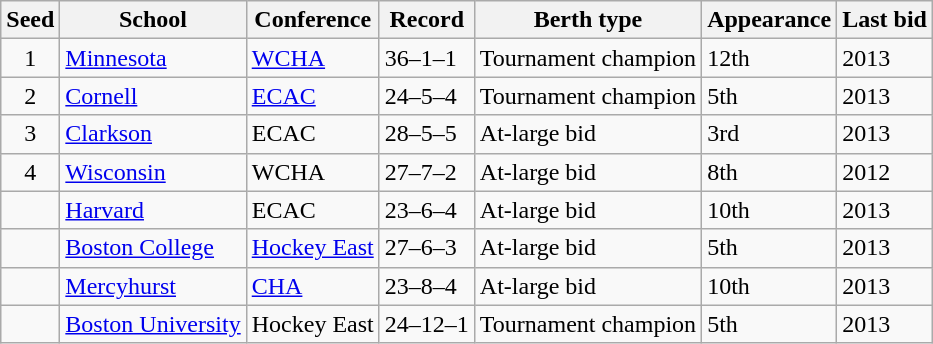<table class="wikitable">
<tr>
<th>Seed</th>
<th>School</th>
<th>Conference</th>
<th>Record</th>
<th>Berth type</th>
<th>Appearance</th>
<th>Last bid</th>
</tr>
<tr>
<td align=center>1</td>
<td><a href='#'>Minnesota</a></td>
<td><a href='#'>WCHA</a></td>
<td>36–1–1</td>
<td>Tournament champion</td>
<td>12th</td>
<td>2013</td>
</tr>
<tr>
<td align=center>2</td>
<td><a href='#'>Cornell</a></td>
<td><a href='#'>ECAC</a></td>
<td>24–5–4</td>
<td>Tournament champion</td>
<td>5th</td>
<td>2013</td>
</tr>
<tr>
<td align=center>3</td>
<td><a href='#'>Clarkson</a></td>
<td>ECAC</td>
<td>28–5–5</td>
<td>At-large bid</td>
<td>3rd</td>
<td>2013</td>
</tr>
<tr>
<td align=center>4</td>
<td><a href='#'>Wisconsin</a></td>
<td>WCHA</td>
<td>27–7–2</td>
<td>At-large bid</td>
<td>8th</td>
<td>2012</td>
</tr>
<tr>
<td></td>
<td><a href='#'>Harvard</a></td>
<td>ECAC</td>
<td>23–6–4</td>
<td>At-large bid</td>
<td>10th</td>
<td>2013</td>
</tr>
<tr>
<td></td>
<td><a href='#'>Boston College</a></td>
<td><a href='#'>Hockey East</a></td>
<td>27–6–3</td>
<td>At-large bid</td>
<td>5th</td>
<td>2013</td>
</tr>
<tr>
<td></td>
<td><a href='#'>Mercyhurst</a></td>
<td><a href='#'>CHA</a></td>
<td>23–8–4</td>
<td>At-large bid</td>
<td>10th</td>
<td>2013</td>
</tr>
<tr>
<td></td>
<td><a href='#'>Boston University</a></td>
<td>Hockey East</td>
<td>24–12–1</td>
<td>Tournament champion</td>
<td>5th</td>
<td>2013</td>
</tr>
</table>
